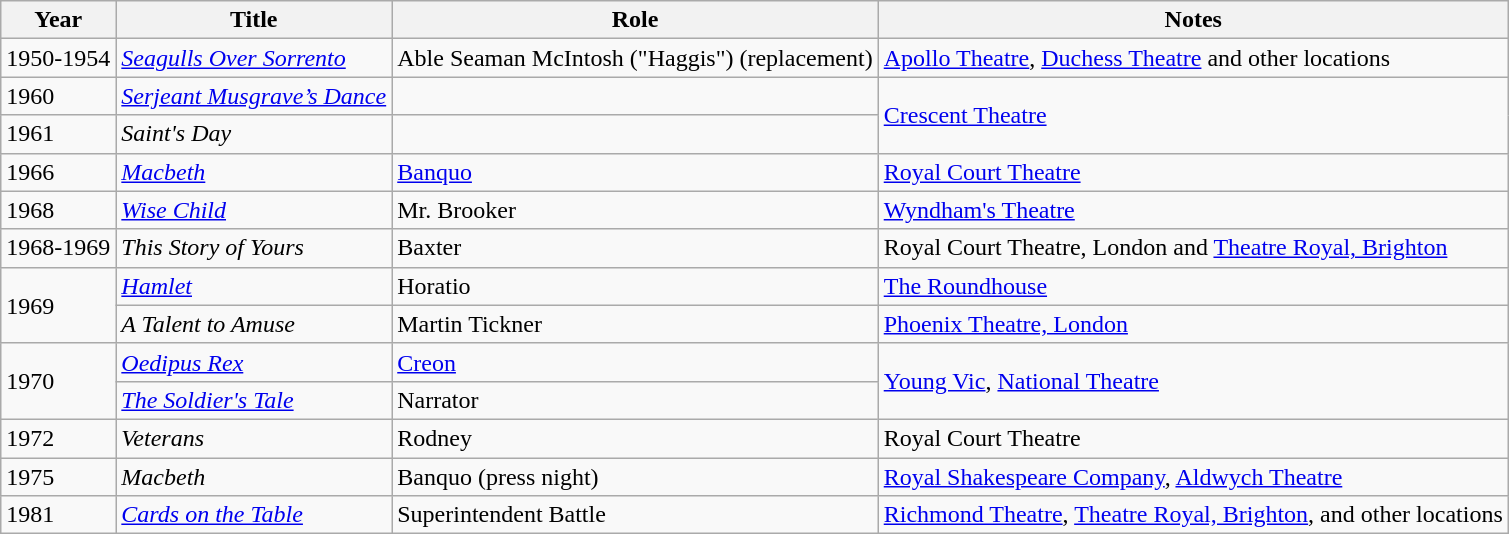<table class="wikitable">
<tr>
<th>Year</th>
<th>Title</th>
<th>Role</th>
<th>Notes</th>
</tr>
<tr>
<td>1950-1954</td>
<td><em><a href='#'>Seagulls Over Sorrento</a></em></td>
<td>Able Seaman McIntosh ("Haggis") (replacement)</td>
<td><a href='#'>Apollo Theatre</a>, <a href='#'>Duchess Theatre</a> and other locations</td>
</tr>
<tr>
<td>1960</td>
<td><em><a href='#'>Serjeant Musgrave’s Dance</a></em></td>
<td></td>
<td rowspan="2"><a href='#'>Crescent Theatre</a></td>
</tr>
<tr>
<td>1961</td>
<td><em>Saint's Day</em></td>
<td></td>
</tr>
<tr>
<td>1966</td>
<td><em><a href='#'>Macbeth</a></em></td>
<td><a href='#'>Banquo</a></td>
<td><a href='#'>Royal Court Theatre</a></td>
</tr>
<tr>
<td>1968</td>
<td><em><a href='#'>Wise Child</a></em></td>
<td>Mr. Brooker</td>
<td><a href='#'>Wyndham's Theatre</a></td>
</tr>
<tr>
<td>1968-1969</td>
<td><em>This Story of Yours</em></td>
<td>Baxter</td>
<td>Royal Court Theatre, London and <a href='#'>Theatre Royal, Brighton</a></td>
</tr>
<tr>
<td rowspan="2">1969</td>
<td><em><a href='#'>Hamlet</a></em></td>
<td>Horatio</td>
<td><a href='#'>The Roundhouse</a></td>
</tr>
<tr>
<td><em>A Talent to Amuse</em></td>
<td>Martin Tickner</td>
<td><a href='#'>Phoenix Theatre, London</a></td>
</tr>
<tr>
<td rowspan="2">1970</td>
<td><em><a href='#'>Oedipus Rex</a></em></td>
<td><a href='#'>Creon</a></td>
<td rowspan="2"><a href='#'>Young Vic</a>, <a href='#'>National Theatre</a></td>
</tr>
<tr>
<td><em><a href='#'>The Soldier's Tale</a></em></td>
<td>Narrator</td>
</tr>
<tr>
<td>1972</td>
<td><em>Veterans</em></td>
<td>Rodney</td>
<td>Royal Court Theatre</td>
</tr>
<tr>
<td>1975</td>
<td><em>Macbeth</em></td>
<td>Banquo (press night)</td>
<td><a href='#'>Royal Shakespeare Company</a>, <a href='#'>Aldwych Theatre</a></td>
</tr>
<tr>
<td>1981</td>
<td><em><a href='#'>Cards on the Table</a></em></td>
<td>Superintendent Battle</td>
<td><a href='#'>Richmond Theatre</a>, <a href='#'>Theatre Royal, Brighton</a>, and other locations</td>
</tr>
</table>
